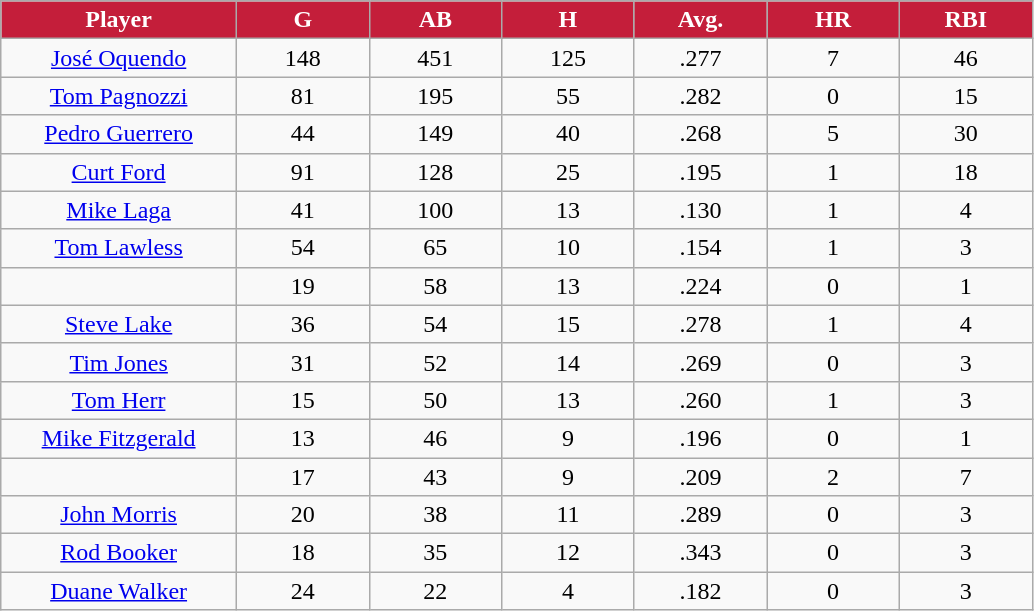<table class="wikitable sortable">
<tr>
<th style="background:#c41e3a;color:white;" width="16%">Player</th>
<th style="background:#c41e3a;color:white;" width="9%">G</th>
<th style="background:#c41e3a;color:white;" width="9%">AB</th>
<th style="background:#c41e3a;color:white;" width="9%">H</th>
<th style="background:#c41e3a;color:white;" width="9%">Avg.</th>
<th style="background:#c41e3a;color:white;" width="9%">HR</th>
<th style="background:#c41e3a;color:white;" width="9%">RBI</th>
</tr>
<tr align="center">
<td><a href='#'>José Oquendo</a></td>
<td>148</td>
<td>451</td>
<td>125</td>
<td>.277</td>
<td>7</td>
<td>46</td>
</tr>
<tr align=center>
<td><a href='#'>Tom Pagnozzi</a></td>
<td>81</td>
<td>195</td>
<td>55</td>
<td>.282</td>
<td>0</td>
<td>15</td>
</tr>
<tr align=center>
<td><a href='#'>Pedro Guerrero</a></td>
<td>44</td>
<td>149</td>
<td>40</td>
<td>.268</td>
<td>5</td>
<td>30</td>
</tr>
<tr align=center>
<td><a href='#'>Curt Ford</a></td>
<td>91</td>
<td>128</td>
<td>25</td>
<td>.195</td>
<td>1</td>
<td>18</td>
</tr>
<tr align=center>
<td><a href='#'>Mike Laga</a></td>
<td>41</td>
<td>100</td>
<td>13</td>
<td>.130</td>
<td>1</td>
<td>4</td>
</tr>
<tr align=center>
<td><a href='#'>Tom Lawless</a></td>
<td>54</td>
<td>65</td>
<td>10</td>
<td>.154</td>
<td>1</td>
<td>3</td>
</tr>
<tr align=center>
<td></td>
<td>19</td>
<td>58</td>
<td>13</td>
<td>.224</td>
<td>0</td>
<td>1</td>
</tr>
<tr align="center">
<td><a href='#'>Steve Lake</a></td>
<td>36</td>
<td>54</td>
<td>15</td>
<td>.278</td>
<td>1</td>
<td>4</td>
</tr>
<tr align=center>
<td><a href='#'>Tim Jones</a></td>
<td>31</td>
<td>52</td>
<td>14</td>
<td>.269</td>
<td>0</td>
<td>3</td>
</tr>
<tr align=center>
<td><a href='#'>Tom Herr</a></td>
<td>15</td>
<td>50</td>
<td>13</td>
<td>.260</td>
<td>1</td>
<td>3</td>
</tr>
<tr align=center>
<td><a href='#'>Mike Fitzgerald</a></td>
<td>13</td>
<td>46</td>
<td>9</td>
<td>.196</td>
<td>0</td>
<td>1</td>
</tr>
<tr align=center>
<td></td>
<td>17</td>
<td>43</td>
<td>9</td>
<td>.209</td>
<td>2</td>
<td>7</td>
</tr>
<tr align="center">
<td><a href='#'>John Morris</a></td>
<td>20</td>
<td>38</td>
<td>11</td>
<td>.289</td>
<td>0</td>
<td>3</td>
</tr>
<tr align=center>
<td><a href='#'>Rod Booker</a></td>
<td>18</td>
<td>35</td>
<td>12</td>
<td>.343</td>
<td>0</td>
<td>3</td>
</tr>
<tr align=center>
<td><a href='#'>Duane Walker</a></td>
<td>24</td>
<td>22</td>
<td>4</td>
<td>.182</td>
<td>0</td>
<td>3</td>
</tr>
</table>
